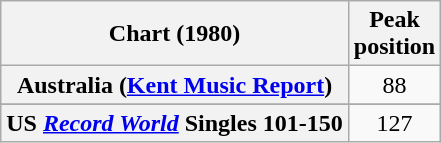<table class="wikitable sortable plainrowheaders" style="text-align:center">
<tr>
<th>Chart (1980)</th>
<th>Peak<br>position</th>
</tr>
<tr>
<th scope="row">Australia (<a href='#'>Kent Music Report</a>)</th>
<td style="text-align:center;">88</td>
</tr>
<tr>
</tr>
<tr>
<th scope="row">US <em><a href='#'>Record World</a></em> Singles 101-150</th>
<td style="text-align:center;">127</td>
</tr>
</table>
